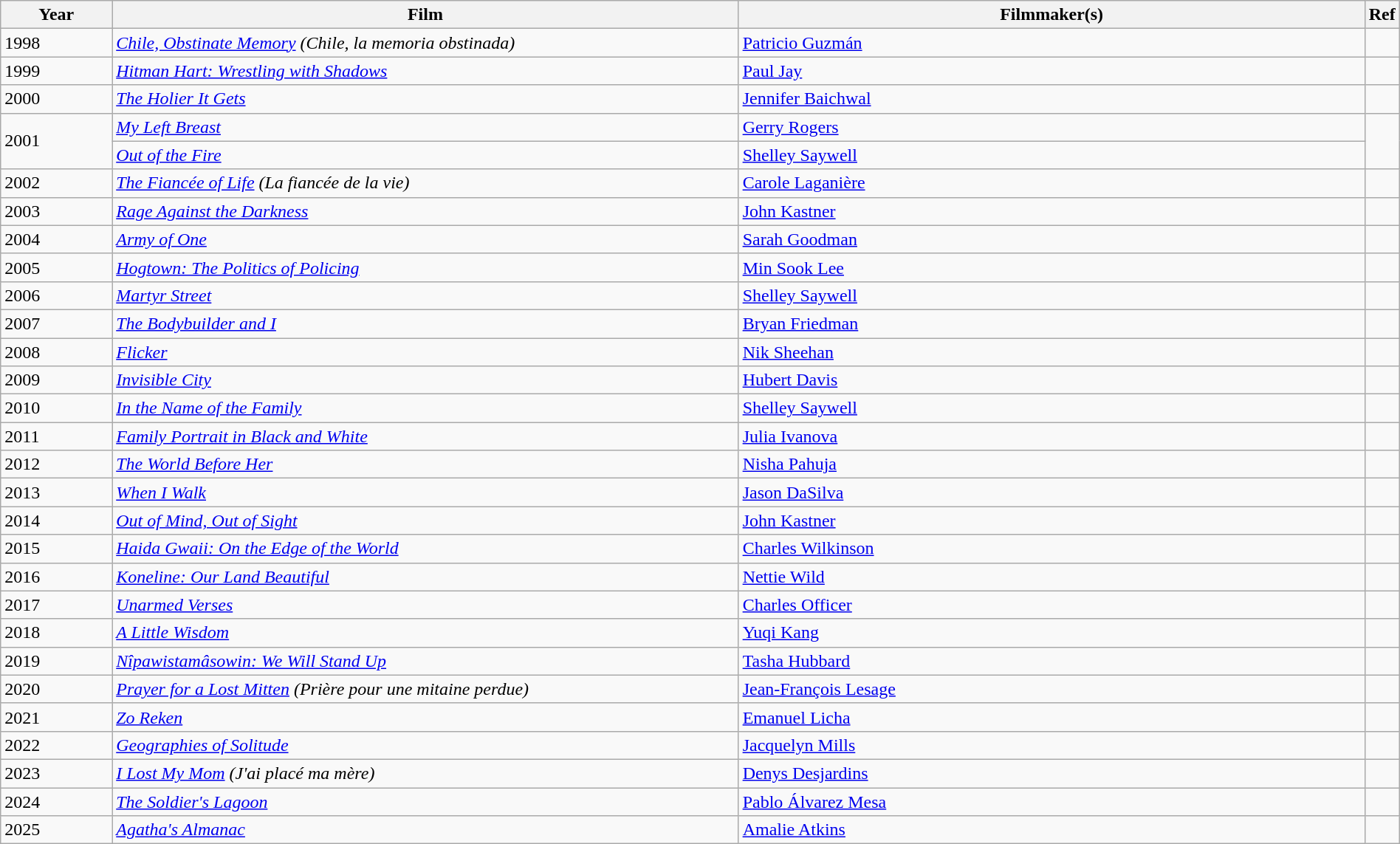<table class = "wikitable sortable" width=100%>
<tr>
<th style="width:8%;">Year</th>
<th style="width:45%;">Film</th>
<th style="width:45%;">Filmmaker(s)</th>
<th style="width:2%;">Ref</th>
</tr>
<tr>
<td>1998</td>
<td><em><a href='#'>Chile, Obstinate Memory</a> (Chile, la memoria obstinada)</em></td>
<td><a href='#'>Patricio Guzmán</a></td>
<td></td>
</tr>
<tr>
<td>1999</td>
<td><em><a href='#'>Hitman Hart: Wrestling with Shadows</a></em></td>
<td><a href='#'>Paul Jay</a></td>
<td></td>
</tr>
<tr>
<td>2000</td>
<td><em><a href='#'>The Holier It Gets</a></em></td>
<td><a href='#'>Jennifer Baichwal</a></td>
<td></td>
</tr>
<tr>
<td rowspan=2>2001</td>
<td><em><a href='#'>My Left Breast</a></em> </td>
<td><a href='#'>Gerry Rogers</a></td>
<td rowspan=2></td>
</tr>
<tr>
<td><em><a href='#'>Out of the Fire</a></em> </td>
<td><a href='#'>Shelley Saywell</a></td>
</tr>
<tr>
<td>2002</td>
<td><em><a href='#'>The Fiancée of Life</a> (La fiancée de la vie)</em></td>
<td><a href='#'>Carole Laganière</a></td>
<td></td>
</tr>
<tr>
<td>2003</td>
<td><em><a href='#'>Rage Against the Darkness</a></em></td>
<td><a href='#'>John Kastner</a></td>
<td></td>
</tr>
<tr>
<td>2004</td>
<td><em><a href='#'>Army of One</a></em></td>
<td><a href='#'>Sarah Goodman</a></td>
<td></td>
</tr>
<tr>
<td>2005</td>
<td><em><a href='#'>Hogtown: The Politics of Policing</a></em></td>
<td><a href='#'>Min Sook Lee</a></td>
<td></td>
</tr>
<tr>
<td>2006</td>
<td><em><a href='#'>Martyr Street</a></em></td>
<td><a href='#'>Shelley Saywell</a></td>
<td></td>
</tr>
<tr>
<td>2007</td>
<td><em><a href='#'>The Bodybuilder and I</a></em></td>
<td><a href='#'>Bryan Friedman</a></td>
<td></td>
</tr>
<tr>
<td>2008</td>
<td><em><a href='#'>Flicker</a></em></td>
<td><a href='#'>Nik Sheehan</a></td>
<td></td>
</tr>
<tr>
<td>2009</td>
<td><em><a href='#'>Invisible City</a></em></td>
<td><a href='#'>Hubert Davis</a></td>
<td></td>
</tr>
<tr>
<td>2010</td>
<td><em><a href='#'>In the Name of the Family</a></em></td>
<td><a href='#'>Shelley Saywell</a></td>
<td></td>
</tr>
<tr>
<td>2011</td>
<td><em><a href='#'>Family Portrait in Black and White</a></em></td>
<td><a href='#'>Julia Ivanova</a></td>
<td></td>
</tr>
<tr>
<td>2012</td>
<td><em><a href='#'>The World Before Her</a></em></td>
<td><a href='#'>Nisha Pahuja</a></td>
<td></td>
</tr>
<tr>
<td>2013</td>
<td><em><a href='#'>When I Walk</a></em></td>
<td><a href='#'>Jason DaSilva</a></td>
<td></td>
</tr>
<tr>
<td>2014</td>
<td><em><a href='#'>Out of Mind, Out of Sight</a></em></td>
<td><a href='#'>John Kastner</a></td>
<td></td>
</tr>
<tr>
<td>2015</td>
<td><em><a href='#'>Haida Gwaii: On the Edge of the World</a></em></td>
<td><a href='#'>Charles Wilkinson</a></td>
<td></td>
</tr>
<tr>
<td>2016</td>
<td><em><a href='#'>Koneline: Our Land Beautiful</a></em></td>
<td><a href='#'>Nettie Wild</a></td>
<td></td>
</tr>
<tr>
<td>2017</td>
<td><em><a href='#'>Unarmed Verses</a></em></td>
<td><a href='#'>Charles Officer</a></td>
<td></td>
</tr>
<tr>
<td>2018</td>
<td><em><a href='#'>A Little Wisdom</a></em></td>
<td><a href='#'>Yuqi Kang</a></td>
<td></td>
</tr>
<tr>
<td>2019</td>
<td><em><a href='#'>Nîpawistamâsowin: We Will Stand Up</a></em></td>
<td><a href='#'>Tasha Hubbard</a></td>
<td></td>
</tr>
<tr>
<td>2020</td>
<td><em><a href='#'>Prayer for a Lost Mitten</a> (Prière pour une mitaine perdue)</em></td>
<td><a href='#'>Jean-François Lesage</a></td>
<td></td>
</tr>
<tr>
<td>2021</td>
<td><em><a href='#'>Zo Reken</a></em></td>
<td><a href='#'>Emanuel Licha</a></td>
<td></td>
</tr>
<tr>
<td>2022</td>
<td><em><a href='#'>Geographies of Solitude</a></em></td>
<td><a href='#'>Jacquelyn Mills</a></td>
<td></td>
</tr>
<tr>
<td>2023</td>
<td><em><a href='#'>I Lost My Mom</a> (J'ai placé ma mère)</em></td>
<td><a href='#'>Denys Desjardins</a></td>
<td></td>
</tr>
<tr>
<td>2024</td>
<td><em><a href='#'>The Soldier's Lagoon</a></em></td>
<td><a href='#'>Pablo Álvarez Mesa</a></td>
<td></td>
</tr>
<tr>
<td>2025</td>
<td><em><a href='#'>Agatha's Almanac</a></em></td>
<td><a href='#'>Amalie Atkins</a></td>
<td></td>
</tr>
</table>
